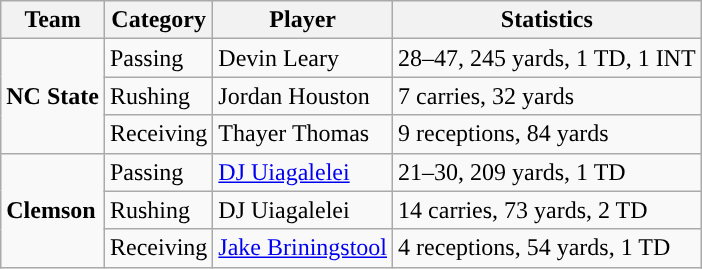<table class="wikitable" style="float: left;">
<tr>
<th>Team</th>
<th>Category</th>
<th>Player</th>
<th>Statistics</th>
</tr>
<tr>
<td rowspan=3><strong>NC State</strong></td>
<td>Passing</td>
<td>Devin Leary</td>
<td>28–47, 245 yards, 1 TD, 1 INT</td>
</tr>
<tr>
<td>Rushing</td>
<td>Jordan Houston</td>
<td>7 carries, 32 yards</td>
</tr>
<tr>
<td>Receiving</td>
<td>Thayer Thomas</td>
<td>9 receptions, 84 yards</td>
</tr>
<tr>
<td rowspan=3><strong>Clemson</strong></td>
<td>Passing</td>
<td><a href='#'>DJ Uiagalelei</a></td>
<td>21–30, 209 yards, 1 TD</td>
</tr>
<tr>
<td>Rushing</td>
<td>DJ Uiagalelei</td>
<td>14 carries, 73 yards, 2 TD</td>
</tr>
<tr>
<td>Receiving</td>
<td><a href='#'>Jake Briningstool</a></td>
<td>4 receptions, 54 yards, 1 TD</td>
</tr>
</table>
